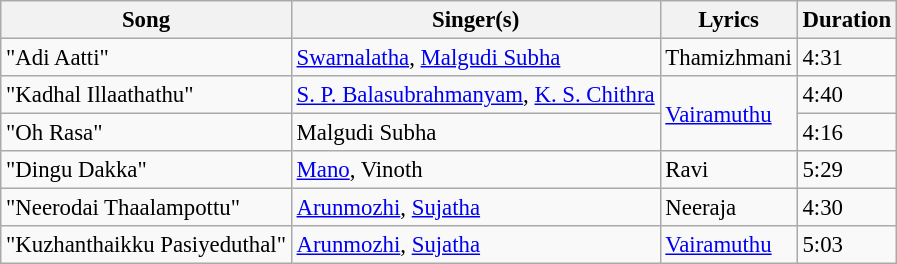<table class="wikitable" style="font-size:95%;">
<tr>
<th>Song</th>
<th>Singer(s)</th>
<th>Lyrics</th>
<th>Duration</th>
</tr>
<tr>
<td>"Adi Aatti"</td>
<td><a href='#'>Swarnalatha</a>, <a href='#'>Malgudi Subha</a></td>
<td>Thamizhmani</td>
<td>4:31</td>
</tr>
<tr>
<td>"Kadhal Illaathathu"</td>
<td><a href='#'>S. P. Balasubrahmanyam</a>, <a href='#'>K. S. Chithra</a></td>
<td rowspan=2><a href='#'>Vairamuthu</a></td>
<td>4:40</td>
</tr>
<tr>
<td>"Oh Rasa"</td>
<td>Malgudi Subha</td>
<td>4:16</td>
</tr>
<tr>
<td>"Dingu Dakka"</td>
<td><a href='#'>Mano</a>, Vinoth</td>
<td>Ravi</td>
<td>5:29</td>
</tr>
<tr>
<td>"Neerodai Thaalampottu"</td>
<td><a href='#'>Arunmozhi</a>, <a href='#'>Sujatha</a></td>
<td>Neeraja</td>
<td>4:30</td>
</tr>
<tr>
<td>"Kuzhanthaikku Pasiyeduthal"</td>
<td><a href='#'>Arunmozhi</a>, <a href='#'>Sujatha</a></td>
<td><a href='#'>Vairamuthu</a></td>
<td>5:03</td>
</tr>
</table>
